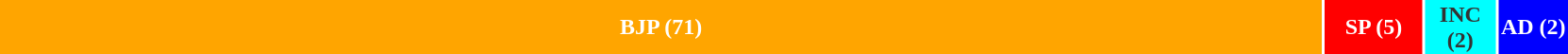<table style="width:88%; text-align:center;">
<tr style="color:white;">
<td style="background:orange; width:84.75%;"><strong>BJP (71)</strong></td>
<td style="background:red; width:6.25%;"><strong>SP (5)</strong></td>
<td style="background:aqua; color:#333; width:4.5%;"><strong>INC (2)</strong></td>
<td style="background:blue; width:4.5%;"><strong>AD (2)</strong></td>
</tr>
<tr>
</tr>
</table>
